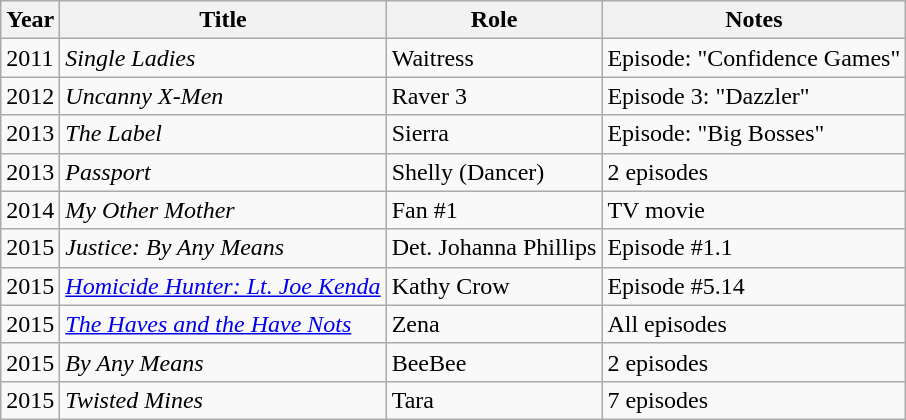<table class="wikitable sortable">
<tr>
<th>Year</th>
<th>Title</th>
<th>Role</th>
<th>Notes</th>
</tr>
<tr>
<td>2011</td>
<td><em>Single Ladies</em></td>
<td>Waitress</td>
<td>Episode: "Confidence Games"</td>
</tr>
<tr>
<td>2012</td>
<td><em>Uncanny X-Men</em></td>
<td>Raver 3</td>
<td>Episode 3: "Dazzler"</td>
</tr>
<tr>
<td>2013</td>
<td><em>The Label</em></td>
<td>Sierra</td>
<td>Episode: "Big Bosses"</td>
</tr>
<tr>
<td>2013</td>
<td><em>Passport</em></td>
<td>Shelly (Dancer)</td>
<td>2 episodes</td>
</tr>
<tr>
<td>2014</td>
<td><em>My Other Mother</em></td>
<td>Fan #1</td>
<td>TV movie</td>
</tr>
<tr>
<td>2015</td>
<td><em>Justice: By Any Means</em></td>
<td>Det. Johanna Phillips</td>
<td>Episode #1.1</td>
</tr>
<tr>
<td>2015</td>
<td><em><a href='#'>Homicide Hunter: Lt. Joe Kenda</a></em></td>
<td>Kathy Crow</td>
<td>Episode #5.14</td>
</tr>
<tr>
<td>2015</td>
<td><em><a href='#'>The Haves and the Have Nots</a></em></td>
<td>Zena</td>
<td>All episodes</td>
</tr>
<tr>
<td>2015</td>
<td><em>By Any Means</em></td>
<td>BeeBee</td>
<td>2 episodes</td>
</tr>
<tr>
<td>2015</td>
<td><em>Twisted Mines</em></td>
<td>Tara</td>
<td>7 episodes</td>
</tr>
</table>
